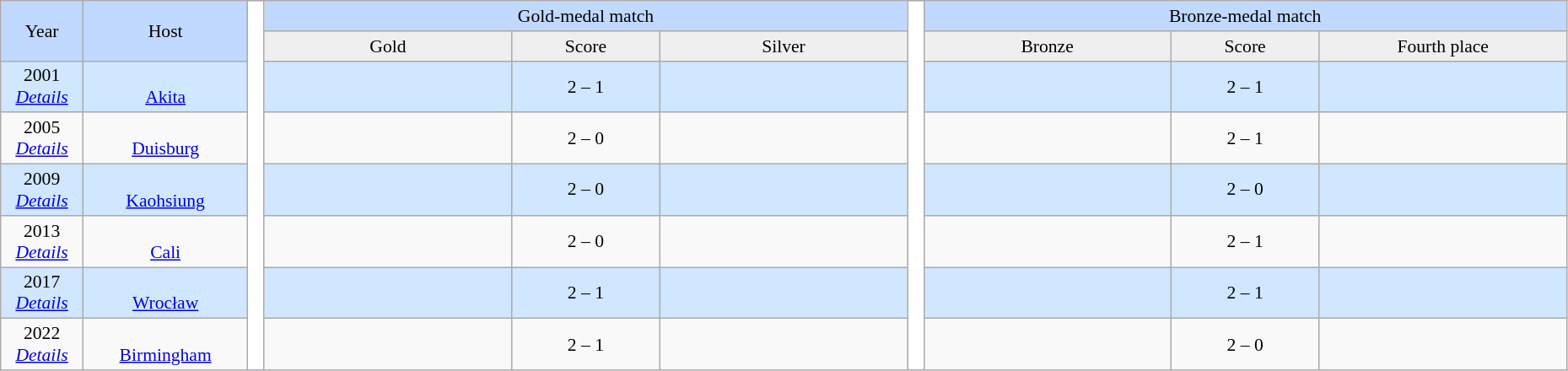<table class="wikitable" style="font-size:90%; width: 98%; text-align: center;">
<tr bgcolor=#C1D8FF>
<td rowspan="2" width="5%">Year</td>
<td rowspan="2" width="10%">Host</td>
<td rowspan="1001" width="1%" bgcolor="ffffff"></td>
<td colspan="3">Gold-medal match</td>
<td rowspan="1001" width="1%" bgcolor="ffffff"></td>
<td colspan="3">Bronze-medal match</td>
</tr>
<tr bgcolor=#EFEFEF>
<td width="15%"> Gold</td>
<td width="9%">Score</td>
<td width="15%"> Silver</td>
<td width="15%"> Bronze</td>
<td width="9%">Score</td>
<td width="15%">Fourth place</td>
</tr>
<tr align=center bgcolor=#D0E7FF>
<td>2001 <br> <em><a href='#'>Details</a></em></td>
<td> <br> <a href='#'>Akita</a></td>
<td><strong></strong></td>
<td>2 – 1</td>
<td></td>
<td></td>
<td>2 – 1</td>
<td></td>
</tr>
<tr align=center>
<td>2005 <br> <em><a href='#'>Details</a></em></td>
<td> <br> <a href='#'>Duisburg</a></td>
<td><strong></strong></td>
<td>2 – 0</td>
<td></td>
<td></td>
<td>2 – 1</td>
<td></td>
</tr>
<tr align=center bgcolor=#D0E7FF>
<td>2009 <br> <em><a href='#'>Details</a></em></td>
<td> <br> <a href='#'>Kaohsiung</a></td>
<td><strong></strong></td>
<td>2 – 0</td>
<td></td>
<td></td>
<td>2 – 0</td>
<td></td>
</tr>
<tr align=center>
<td>2013 <br> <em><a href='#'>Details</a></em></td>
<td> <br> <a href='#'>Cali</a></td>
<td><strong></strong></td>
<td>2 – 0</td>
<td></td>
<td></td>
<td>2 – 1</td>
<td></td>
</tr>
<tr align=center bgcolor=#D0E7FF>
<td>2017 <br> <em><a href='#'>Details</a></em></td>
<td> <br> <a href='#'>Wrocław</a></td>
<td><strong></strong></td>
<td>2 – 1</td>
<td></td>
<td></td>
<td>2 – 1</td>
<td></td>
</tr>
<tr align=center>
<td>2022 <br> <em><a href='#'>Details</a></em></td>
<td> <br> <a href='#'>Birmingham</a></td>
<td><strong></strong></td>
<td>2 – 1</td>
<td></td>
<td></td>
<td>2 – 0</td>
<td></td>
</tr>
</table>
